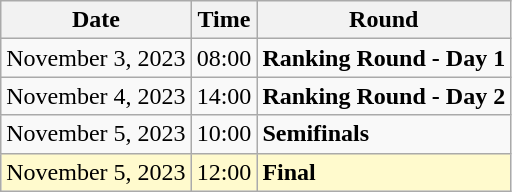<table class="wikitable">
<tr>
<th>Date</th>
<th>Time</th>
<th>Round</th>
</tr>
<tr>
<td>November 3, 2023</td>
<td>08:00</td>
<td><strong>Ranking Round - Day 1</strong></td>
</tr>
<tr>
<td>November 4, 2023</td>
<td>14:00</td>
<td><strong>Ranking Round - Day 2</strong></td>
</tr>
<tr>
<td>November 5, 2023</td>
<td>10:00</td>
<td><strong>Semifinals</strong></td>
</tr>
<tr style=background:lemonchiffon>
<td>November 5, 2023</td>
<td>12:00</td>
<td><strong>Final</strong></td>
</tr>
</table>
